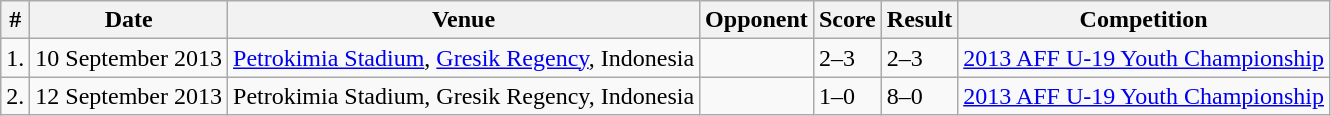<table class="wikitable collapsible collapsed">
<tr>
<th>#</th>
<th>Date</th>
<th>Venue</th>
<th>Opponent</th>
<th>Score</th>
<th>Result</th>
<th>Competition</th>
</tr>
<tr>
<td>1.</td>
<td>10 September 2013</td>
<td><a href='#'>Petrokimia Stadium</a>, <a href='#'>Gresik Regency</a>, Indonesia</td>
<td></td>
<td>2–3</td>
<td>2–3</td>
<td><a href='#'>2013 AFF U-19 Youth Championship</a></td>
</tr>
<tr>
<td>2.</td>
<td>12 September 2013</td>
<td>Petrokimia Stadium, Gresik Regency, Indonesia</td>
<td></td>
<td>1–0</td>
<td>8–0</td>
<td><a href='#'>2013 AFF U-19 Youth Championship</a></td>
</tr>
</table>
